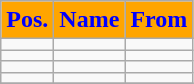<table class="wikitable sortable">
<tr>
<th style="background:Orange; color:Blue;">Pos.</th>
<th style="background:Orange; color:Blue;">Name</th>
<th style="background:Orange; color:Blue;">From</th>
</tr>
<tr>
<td></td>
<td></td>
<td></td>
</tr>
<tr>
<td></td>
<td></td>
<td></td>
</tr>
<tr>
<td></td>
<td></td>
<td></td>
</tr>
<tr>
<td></td>
<td></td>
<td></td>
</tr>
<tr>
</tr>
</table>
